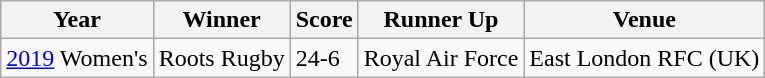<table class="wikitable">
<tr>
<th>Year</th>
<th>Winner</th>
<th>Score</th>
<th>Runner Up</th>
<th>Venue</th>
</tr>
<tr>
<td><a href='#'>2019</a> Women's</td>
<td align=left> Roots Rugby</td>
<td>24-6</td>
<td align=left> Royal Air Force</td>
<td>East London RFC (UK)</td>
</tr>
</table>
